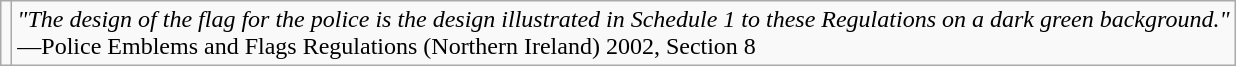<table class="wikitable">
<tr>
<td></td>
<td><em>"The design of the flag for the police is the design illustrated in Schedule 1 to these Regulations on a dark green background."</em><br>—Police Emblems and Flags Regulations (Northern Ireland) 2002, Section 8</td>
</tr>
</table>
